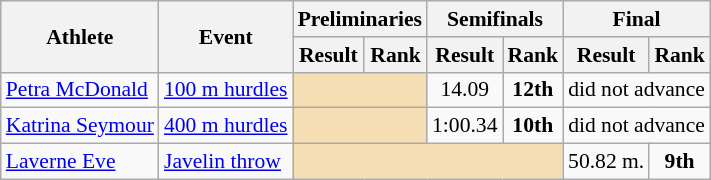<table class=wikitable style="font-size:90%">
<tr>
<th rowspan="2">Athlete</th>
<th rowspan="2">Event</th>
<th colspan="2">Preliminaries</th>
<th colspan="2">Semifinals</th>
<th colspan="2">Final</th>
</tr>
<tr>
<th>Result</th>
<th>Rank</th>
<th>Result</th>
<th>Rank</th>
<th>Result</th>
<th>Rank</th>
</tr>
<tr>
<td><a href='#'>Petra McDonald</a></td>
<td><a href='#'>100 m hurdles</a></td>
<td colspan=2 bgcolor=wheat></td>
<td align=center>14.09</td>
<td align=center><strong>12th</strong></td>
<td align=center colspan=2>did not advance</td>
</tr>
<tr>
<td><a href='#'>Katrina Seymour</a></td>
<td><a href='#'>400 m hurdles</a></td>
<td colspan=2 bgcolor=wheat></td>
<td align=center>1:00.34</td>
<td align=center><strong>10th</strong></td>
<td align=center colspan=2>did not advance</td>
</tr>
<tr>
<td><a href='#'>Laverne Eve</a></td>
<td><a href='#'>Javelin throw</a></td>
<td colspan=4 bgcolor=wheat></td>
<td align=center>50.82 m.</td>
<td align=center><strong>9th</strong></td>
</tr>
</table>
